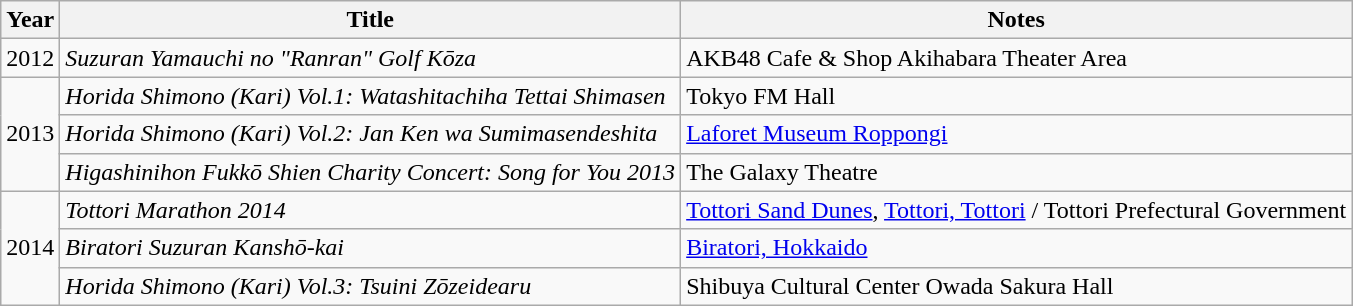<table class="wikitable">
<tr>
<th>Year</th>
<th>Title</th>
<th>Notes</th>
</tr>
<tr>
<td>2012</td>
<td><em>Suzuran Yamauchi no "Ranran" Golf Kōza</em></td>
<td>AKB48 Cafe & Shop Akihabara Theater Area</td>
</tr>
<tr>
<td rowspan="3">2013</td>
<td><em>Horida Shimono (Kari) Vol.1: Watashitachiha Tettai Shimasen</em></td>
<td>Tokyo FM Hall</td>
</tr>
<tr>
<td><em>Horida Shimono (Kari) Vol.2: Jan Ken wa Sumimasendeshita</em></td>
<td><a href='#'>Laforet Museum Roppongi</a></td>
</tr>
<tr>
<td><em>Higashinihon Fukkō Shien Charity Concert: Song for You 2013</em></td>
<td>The Galaxy Theatre</td>
</tr>
<tr>
<td rowspan="3">2014</td>
<td><em>Tottori Marathon 2014</em></td>
<td><a href='#'>Tottori Sand Dunes</a>, <a href='#'>Tottori, Tottori</a> / Tottori Prefectural Government</td>
</tr>
<tr>
<td><em>Biratori Suzuran Kanshō-kai</em></td>
<td><a href='#'>Biratori, Hokkaido</a></td>
</tr>
<tr>
<td><em>Horida Shimono (Kari) Vol.3: Tsuini Zōzeidearu</em></td>
<td>Shibuya Cultural Center Owada Sakura Hall</td>
</tr>
</table>
